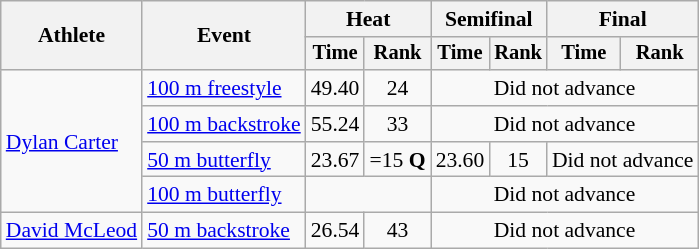<table class=wikitable style="font-size:90%">
<tr>
<th rowspan="2">Athlete</th>
<th rowspan="2">Event</th>
<th colspan="2">Heat</th>
<th colspan="2">Semifinal</th>
<th colspan="2">Final</th>
</tr>
<tr style="font-size:95%">
<th>Time</th>
<th>Rank</th>
<th>Time</th>
<th>Rank</th>
<th>Time</th>
<th>Rank</th>
</tr>
<tr align=center>
<td align=left rowspan=4><a href='#'>Dylan Carter</a></td>
<td align=left><a href='#'>100 m freestyle</a></td>
<td>49.40</td>
<td>24</td>
<td colspan=4>Did not advance</td>
</tr>
<tr align=center>
<td align=left><a href='#'>100 m backstroke</a></td>
<td>55.24</td>
<td>33</td>
<td colspan=4>Did not advance</td>
</tr>
<tr align=center>
<td align=left><a href='#'>50 m butterfly</a></td>
<td>23.67</td>
<td>=15 <strong>Q</strong></td>
<td>23.60</td>
<td>15</td>
<td colspan=2>Did not advance</td>
</tr>
<tr align=center>
<td align=left><a href='#'>100 m butterfly</a></td>
<td colspan=2></td>
<td colspan=4>Did not advance</td>
</tr>
<tr align=center>
<td align=left><a href='#'>David McLeod</a></td>
<td align=left><a href='#'>50 m backstroke</a></td>
<td>26.54</td>
<td>43</td>
<td colspan=4>Did not advance</td>
</tr>
</table>
